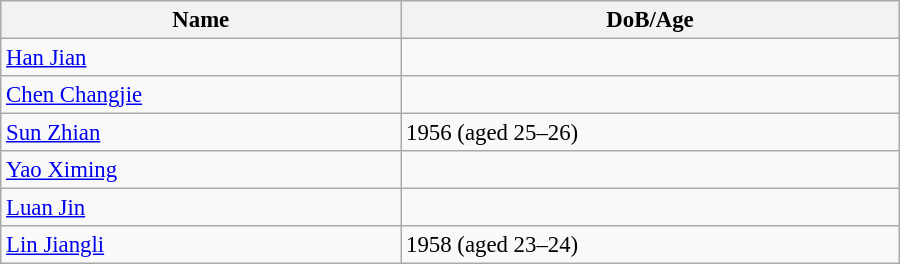<table class="wikitable" style="width:600px; font-size:95%;">
<tr>
<th align="left">Name</th>
<th align="left">DoB/Age</th>
</tr>
<tr>
<td align="left"><a href='#'>Han Jian</a></td>
<td align="left"></td>
</tr>
<tr>
<td align="left"><a href='#'>Chen Changjie</a></td>
<td align="left"></td>
</tr>
<tr>
<td align="left"><a href='#'>Sun Zhian</a></td>
<td align="left">1956 (aged 25–26)</td>
</tr>
<tr>
<td align="left"><a href='#'>Yao Ximing</a></td>
<td align="left"></td>
</tr>
<tr>
<td align="left"><a href='#'>Luan Jin</a></td>
<td align="left"></td>
</tr>
<tr>
<td align="left"><a href='#'>Lin Jiangli</a></td>
<td align="left">1958 (aged 23–24)</td>
</tr>
</table>
